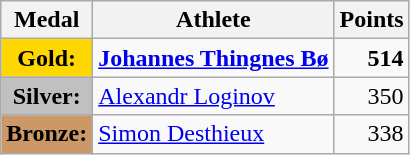<table class="wikitable">
<tr>
<th>Medal</th>
<th>Athlete</th>
<th>Points</th>
</tr>
<tr>
<td style="text-align:center;background-color:gold;"><strong>Gold:</strong></td>
<td> <strong><a href='#'>Johannes Thingnes Bø</a></strong></td>
<td align="right"><strong>514</strong></td>
</tr>
<tr>
<td style="text-align:center;background-color:silver;"><strong>Silver:</strong></td>
<td> <a href='#'>Alexandr Loginov</a></td>
<td align="right">350</td>
</tr>
<tr>
<td style="text-align:center;background-color:#CC9966;"><strong>Bronze:</strong></td>
<td> <a href='#'>Simon Desthieux</a></td>
<td align="right">338</td>
</tr>
</table>
